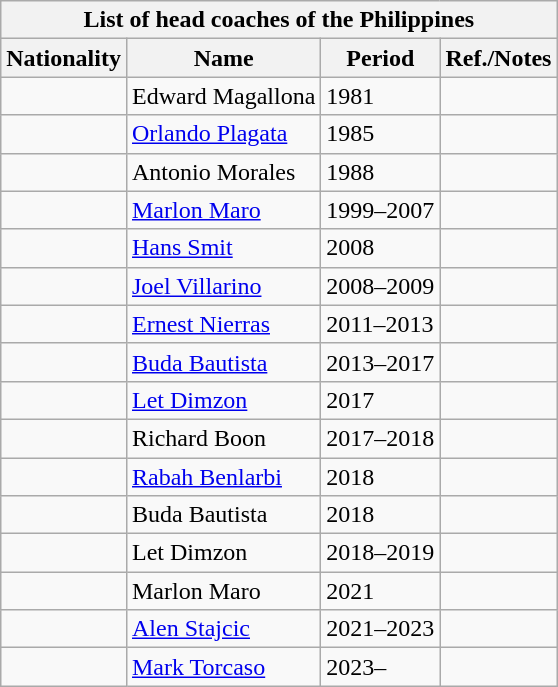<table class="wikitable mw-collapsible ">
<tr>
<th colspan=4>List of head coaches of the Philippines</th>
</tr>
<tr>
<th>Nationality</th>
<th>Name</th>
<th>Period</th>
<th>Ref./Notes</th>
</tr>
<tr>
<td></td>
<td>Edward Magallona</td>
<td>1981</td>
<td></td>
</tr>
<tr>
<td></td>
<td><a href='#'>Orlando Plagata</a></td>
<td>1985</td>
<td></td>
</tr>
<tr>
<td></td>
<td>Antonio Morales</td>
<td>1988</td>
<td></td>
</tr>
<tr>
<td></td>
<td><a href='#'>Marlon Maro</a></td>
<td>1999–2007</td>
<td></td>
</tr>
<tr>
<td></td>
<td><a href='#'>Hans Smit</a></td>
<td>2008</td>
<td></td>
</tr>
<tr>
<td></td>
<td><a href='#'>Joel Villarino</a></td>
<td>2008–2009</td>
<td></td>
</tr>
<tr>
<td></td>
<td><a href='#'>Ernest Nierras</a></td>
<td>2011–2013</td>
<td></td>
</tr>
<tr>
<td></td>
<td><a href='#'>Buda Bautista</a></td>
<td>2013–2017</td>
<td></td>
</tr>
<tr>
<td></td>
<td><a href='#'>Let Dimzon</a></td>
<td>2017</td>
<td></td>
</tr>
<tr>
<td></td>
<td>Richard Boon</td>
<td>2017–2018</td>
<td></td>
</tr>
<tr>
<td></td>
<td><a href='#'>Rabah Benlarbi</a></td>
<td>2018</td>
<td></td>
</tr>
<tr>
<td></td>
<td>Buda Bautista</td>
<td>2018</td>
<td></td>
</tr>
<tr>
<td></td>
<td>Let Dimzon</td>
<td>2018–2019</td>
<td></td>
</tr>
<tr>
<td></td>
<td>Marlon Maro</td>
<td>2021</td>
<td></td>
</tr>
<tr>
<td></td>
<td><a href='#'>Alen Stajcic</a></td>
<td>2021–2023</td>
<td></td>
</tr>
<tr>
<td></td>
<td><a href='#'>Mark Torcaso</a></td>
<td>2023–</td>
<td></td>
</tr>
</table>
